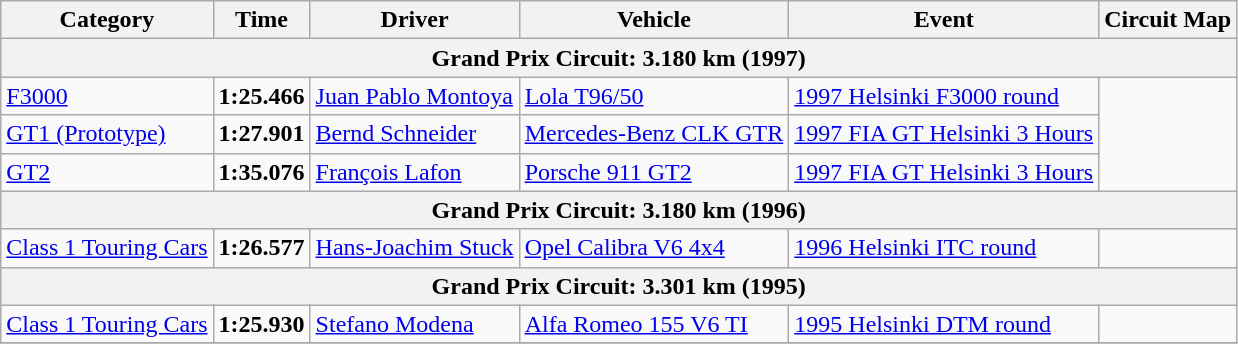<table class="wikitable">
<tr>
<th>Category</th>
<th>Time</th>
<th>Driver</th>
<th>Vehicle</th>
<th>Event</th>
<th>Circuit Map</th>
</tr>
<tr>
<th colspan=6>Grand Prix Circuit: 3.180 km (1997)</th>
</tr>
<tr>
<td><a href='#'>F3000</a></td>
<td><strong>1:25.466</strong></td>
<td><a href='#'>Juan Pablo Montoya</a></td>
<td><a href='#'>Lola T96/50</a></td>
<td><a href='#'>1997 Helsinki F3000 round</a></td>
<td rowspan=3></td>
</tr>
<tr>
<td><a href='#'>GT1 (Prototype)</a></td>
<td><strong>1:27.901</strong></td>
<td><a href='#'>Bernd Schneider</a></td>
<td><a href='#'>Mercedes-Benz CLK GTR</a></td>
<td><a href='#'>1997 FIA GT Helsinki 3 Hours</a></td>
</tr>
<tr>
<td><a href='#'>GT2</a></td>
<td><strong>1:35.076</strong></td>
<td><a href='#'>François Lafon</a></td>
<td><a href='#'>Porsche 911 GT2</a></td>
<td><a href='#'>1997 FIA GT Helsinki 3 Hours</a></td>
</tr>
<tr>
<th colspan=6>Grand Prix Circuit: 3.180 km (1996)</th>
</tr>
<tr>
<td><a href='#'>Class 1 Touring Cars</a></td>
<td><strong>1:26.577</strong></td>
<td><a href='#'>Hans-Joachim Stuck</a></td>
<td><a href='#'>Opel Calibra V6 4x4</a></td>
<td><a href='#'>1996 Helsinki ITC round</a></td>
<td></td>
</tr>
<tr>
<th colspan=6>Grand Prix Circuit: 3.301 km (1995)</th>
</tr>
<tr>
<td><a href='#'>Class 1 Touring Cars</a></td>
<td><strong>1:25.930</strong></td>
<td><a href='#'>Stefano Modena</a></td>
<td><a href='#'>Alfa Romeo 155 V6 TI</a></td>
<td><a href='#'>1995 Helsinki DTM round</a></td>
<td></td>
</tr>
<tr>
</tr>
</table>
